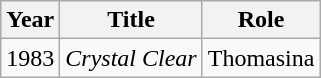<table class= "wikitable">
<tr>
<th>Year</th>
<th>Title</th>
<th>Role</th>
</tr>
<tr>
<td>1983</td>
<td><em>Crystal Clear</em></td>
<td>Thomasina</td>
</tr>
</table>
